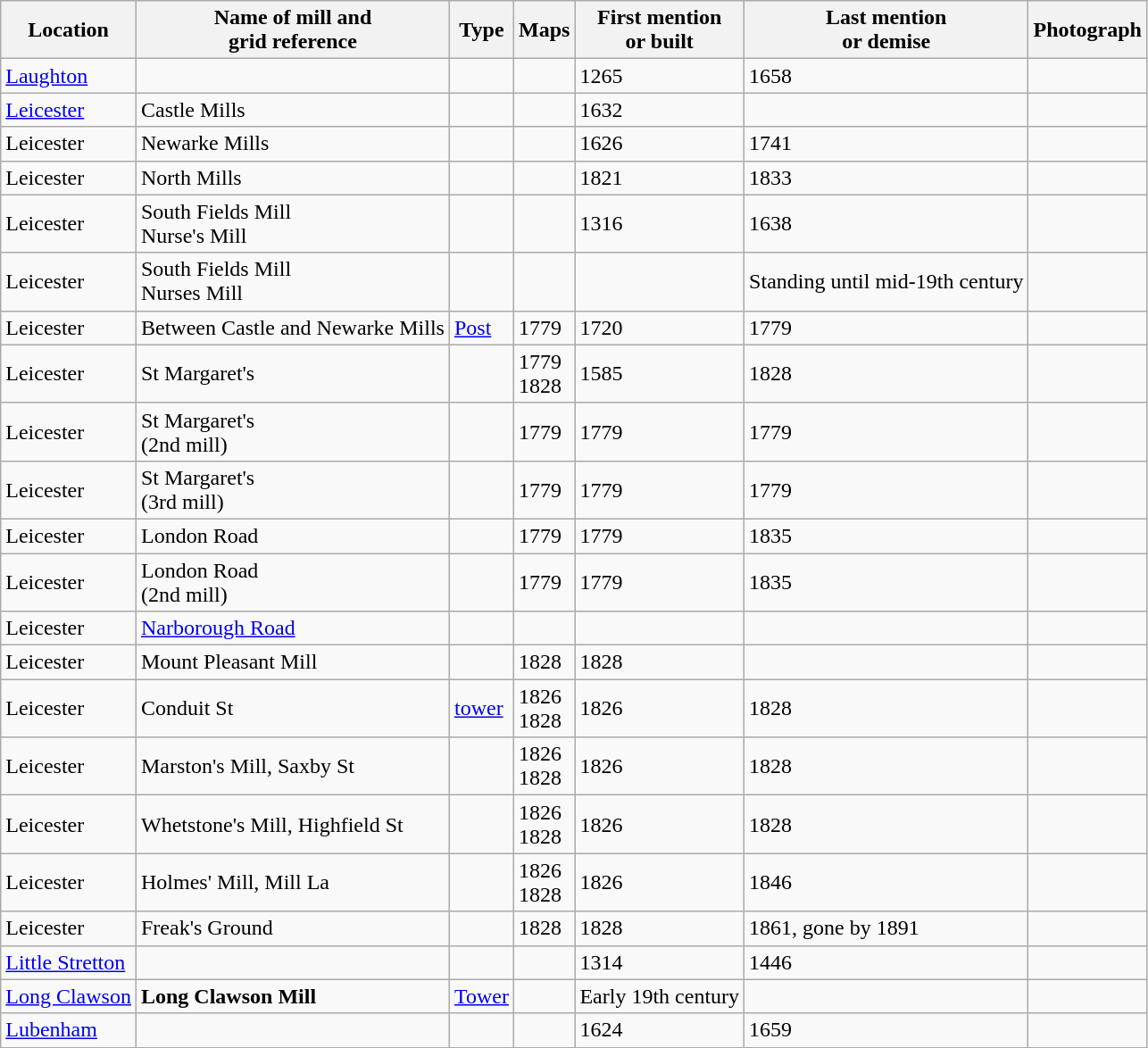<table class="wikitable">
<tr>
<th>Location</th>
<th>Name of mill and<br>grid reference</th>
<th>Type</th>
<th>Maps</th>
<th>First mention<br>or built</th>
<th>Last mention<br> or demise</th>
<th>Photograph</th>
</tr>
<tr>
<td><a href='#'>Laughton</a></td>
<td></td>
<td></td>
<td></td>
<td>1265</td>
<td>1658</td>
<td></td>
</tr>
<tr>
<td><a href='#'>Leicester</a></td>
<td>Castle Mills</td>
<td></td>
<td></td>
<td>1632</td>
<td></td>
<td></td>
</tr>
<tr>
<td>Leicester</td>
<td>Newarke Mills</td>
<td></td>
<td></td>
<td>1626</td>
<td>1741</td>
<td></td>
</tr>
<tr>
<td>Leicester</td>
<td>North Mills</td>
<td></td>
<td></td>
<td>1821</td>
<td>1833</td>
<td></td>
</tr>
<tr>
<td>Leicester</td>
<td>South Fields Mill<br>Nurse's Mill</td>
<td></td>
<td></td>
<td>1316</td>
<td>1638</td>
<td></td>
</tr>
<tr>
<td>Leicester</td>
<td>South Fields Mill<br>Nurses Mill</td>
<td></td>
<td></td>
<td></td>
<td>Standing until mid-19th century</td>
<td></td>
</tr>
<tr>
<td>Leicester</td>
<td>Between Castle and Newarke Mills</td>
<td><a href='#'>Post</a></td>
<td>1779</td>
<td>1720</td>
<td>1779</td>
<td></td>
</tr>
<tr>
<td>Leicester</td>
<td>St Margaret's</td>
<td></td>
<td>1779<br>1828</td>
<td>1585</td>
<td>1828</td>
<td></td>
</tr>
<tr>
<td>Leicester</td>
<td>St Margaret's<br>(2nd mill)</td>
<td></td>
<td>1779</td>
<td>1779</td>
<td>1779</td>
<td></td>
</tr>
<tr>
<td>Leicester</td>
<td>St Margaret's<br>(3rd mill)</td>
<td></td>
<td>1779</td>
<td>1779</td>
<td>1779</td>
<td></td>
</tr>
<tr>
<td>Leicester</td>
<td>London Road</td>
<td></td>
<td>1779</td>
<td>1779</td>
<td>1835</td>
<td></td>
</tr>
<tr>
<td>Leicester</td>
<td>London Road<br>(2nd mill)</td>
<td></td>
<td>1779</td>
<td>1779</td>
<td>1835</td>
<td></td>
</tr>
<tr>
<td>Leicester</td>
<td><a href='#'>Narborough Road</a></td>
<td></td>
<td></td>
<td></td>
<td></td>
<td></td>
</tr>
<tr>
<td>Leicester</td>
<td>Mount Pleasant Mill</td>
<td></td>
<td>1828</td>
<td>1828</td>
<td></td>
<td></td>
</tr>
<tr>
<td>Leicester</td>
<td>Conduit St</td>
<td><a href='#'>tower</a></td>
<td>1826<br>1828</td>
<td>1826</td>
<td>1828</td>
<td></td>
</tr>
<tr>
<td>Leicester</td>
<td>Marston's Mill, Saxby St</td>
<td></td>
<td>1826<br>1828</td>
<td>1826</td>
<td>1828</td>
<td></td>
</tr>
<tr>
<td>Leicester</td>
<td>Whetstone's Mill, Highfield St</td>
<td></td>
<td>1826<br>1828</td>
<td>1826</td>
<td>1828</td>
<td></td>
</tr>
<tr>
<td>Leicester</td>
<td>Holmes' Mill, Mill La</td>
<td></td>
<td>1826<br>1828</td>
<td>1826</td>
<td>1846</td>
<td></td>
</tr>
<tr>
<td>Leicester</td>
<td>Freak's Ground</td>
<td></td>
<td>1828</td>
<td>1828</td>
<td>1861, gone by 1891</td>
<td></td>
</tr>
<tr>
<td><a href='#'>Little Stretton</a></td>
<td></td>
<td></td>
<td></td>
<td>1314</td>
<td>1446</td>
<td></td>
</tr>
<tr>
<td><a href='#'>Long Clawson</a></td>
<td><strong>Long Clawson Mill</strong><br></td>
<td><a href='#'>Tower</a></td>
<td></td>
<td>Early 19th century</td>
<td></td>
<td></td>
</tr>
<tr>
<td><a href='#'>Lubenham</a></td>
<td></td>
<td></td>
<td></td>
<td>1624</td>
<td>1659</td>
<td></td>
</tr>
</table>
